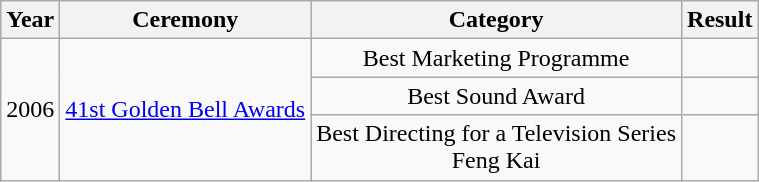<table class="wikitable sortable">
<tr>
<th>Year</th>
<th>Ceremony</th>
<th>Category</th>
<th>Result</th>
</tr>
<tr>
<td align="center" rowspan=3>2006</td>
<td align="center" rowspan=3><a href='#'>41st Golden Bell Awards</a></td>
<td align="center">Best Marketing Programme</td>
<td></td>
</tr>
<tr>
<td align="center">Best Sound Award</td>
<td></td>
</tr>
<tr>
<td align="center">Best Directing for a Television Series<br>Feng Kai</td>
<td></td>
</tr>
</table>
